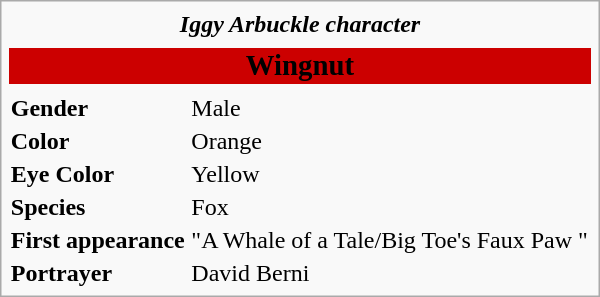<table class="infobox" style="width: 25em;">
<tr>
<td colspan="2" style="text-align:center;"><strong><em>Iggy Arbuckle character</em></strong></td>
</tr>
<tr>
<td colspan="2" style="text-align:center;"></td>
</tr>
<tr>
<th colspan="2" style="font-size: larger; background-color:#c00; color:#000;"><strong>Wingnut</strong></th>
</tr>
<tr>
<td colspan="2"></td>
</tr>
<tr>
<td><strong>Gender</strong></td>
<td>Male</td>
</tr>
<tr>
<td><strong>Color</strong></td>
<td>Orange</td>
</tr>
<tr>
<td><strong>Eye Color</strong></td>
<td>Yellow</td>
</tr>
<tr>
<td><strong>Species</strong></td>
<td>Fox</td>
</tr>
<tr>
<td><strong>First appearance</strong></td>
<td>"A Whale of a Tale/Big Toe's Faux Paw "</td>
</tr>
<tr>
<td><strong>Portrayer</strong></td>
<td>David Berni</td>
</tr>
</table>
